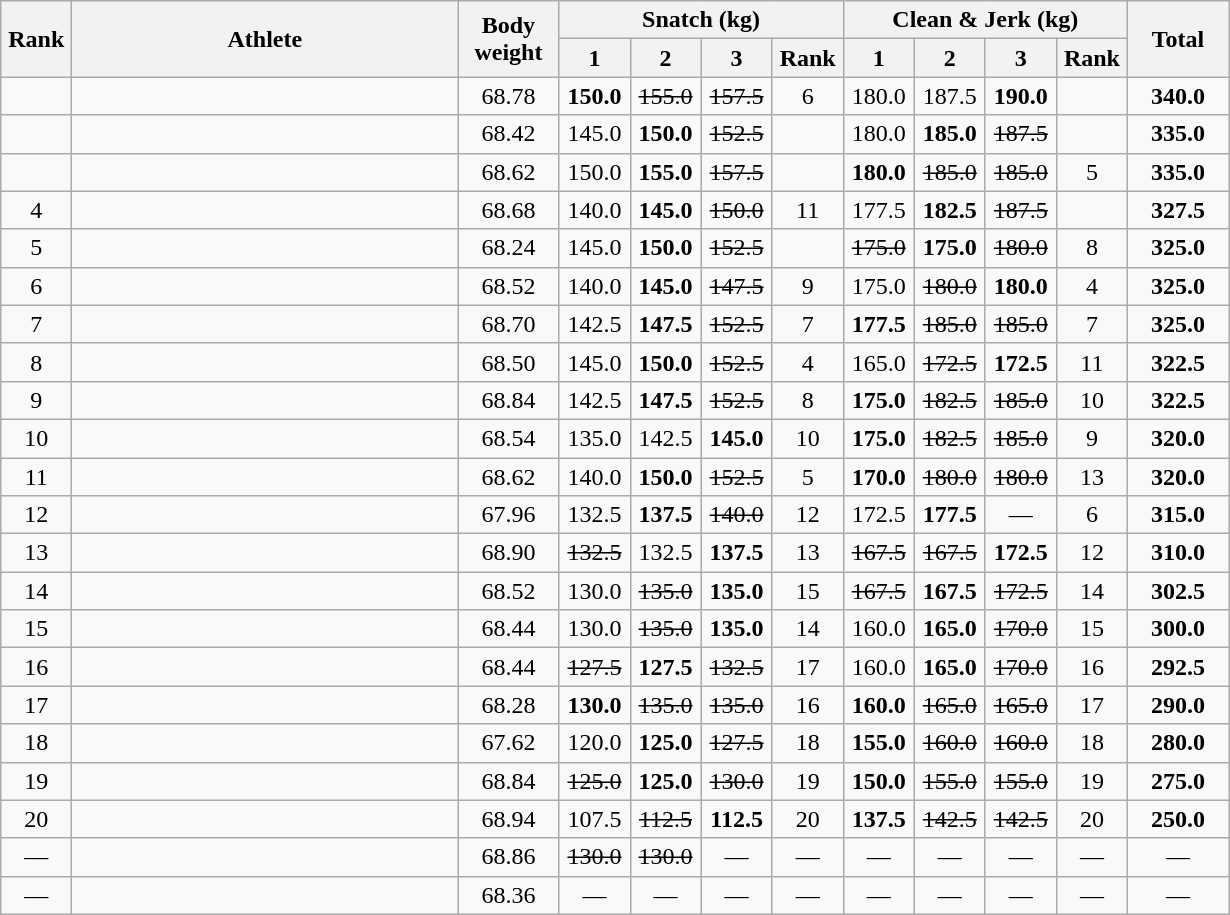<table class = "wikitable" style="text-align:center;">
<tr>
<th rowspan=2 width=40>Rank</th>
<th rowspan=2 width=250>Athlete</th>
<th rowspan=2 width=60>Body weight</th>
<th colspan=4>Snatch (kg)</th>
<th colspan=4>Clean & Jerk (kg)</th>
<th rowspan=2 width=60>Total</th>
</tr>
<tr>
<th width=40>1</th>
<th width=40>2</th>
<th width=40>3</th>
<th width=40>Rank</th>
<th width=40>1</th>
<th width=40>2</th>
<th width=40>3</th>
<th width=40>Rank</th>
</tr>
<tr>
<td></td>
<td align=left></td>
<td>68.78</td>
<td><strong>150.0</strong></td>
<td><s>155.0 </s></td>
<td><s>157.5 </s></td>
<td>6</td>
<td>180.0</td>
<td>187.5</td>
<td><strong>190.0</strong></td>
<td></td>
<td><strong>340.0  </strong></td>
</tr>
<tr>
<td></td>
<td align=left></td>
<td>68.42</td>
<td>145.0</td>
<td><strong>150.0</strong></td>
<td><s>152.5 </s></td>
<td></td>
<td>180.0</td>
<td><strong>185.0</strong></td>
<td><s>187.5 </s></td>
<td></td>
<td><strong>335.0  </strong></td>
</tr>
<tr>
<td></td>
<td align=left></td>
<td>68.62</td>
<td>150.0</td>
<td><strong>155.0</strong></td>
<td><s>157.5 </s></td>
<td></td>
<td><strong>180.0</strong></td>
<td><s>185.0 </s></td>
<td><s>185.0 </s></td>
<td>5</td>
<td><strong>335.0  </strong></td>
</tr>
<tr>
<td>4</td>
<td align=left></td>
<td>68.68</td>
<td>140.0</td>
<td><strong>145.0</strong></td>
<td><s>150.0 </s></td>
<td>11</td>
<td>177.5</td>
<td><strong>182.5</strong></td>
<td><s>187.5 </s></td>
<td></td>
<td><strong>327.5  </strong></td>
</tr>
<tr>
<td>5</td>
<td align=left></td>
<td>68.24</td>
<td>145.0</td>
<td><strong>150.0</strong></td>
<td><s>152.5 </s></td>
<td></td>
<td><s>175.0 </s></td>
<td><strong>175.0</strong></td>
<td><s>180.0 </s></td>
<td>8</td>
<td><strong>325.0  </strong></td>
</tr>
<tr>
<td>6</td>
<td align=left></td>
<td>68.52</td>
<td>140.0</td>
<td><strong>145.0</strong></td>
<td><s>147.5 </s></td>
<td>9</td>
<td>175.0</td>
<td><s>180.0 </s></td>
<td><strong>180.0</strong></td>
<td>4</td>
<td><strong>325.0  </strong></td>
</tr>
<tr>
<td>7</td>
<td align=left></td>
<td>68.70</td>
<td>142.5</td>
<td><strong>147.5</strong></td>
<td><s>152.5 </s></td>
<td>7</td>
<td><strong>177.5</strong></td>
<td><s>185.0 </s></td>
<td><s>185.0 </s></td>
<td>7</td>
<td><strong>325.0  </strong></td>
</tr>
<tr>
<td>8</td>
<td align=left></td>
<td>68.50</td>
<td>145.0</td>
<td><strong>150.0</strong></td>
<td><s>152.5 </s></td>
<td>4</td>
<td>165.0</td>
<td><s>172.5 </s></td>
<td><strong>172.5</strong></td>
<td>11</td>
<td><strong>322.5  </strong></td>
</tr>
<tr>
<td>9</td>
<td align=left></td>
<td>68.84</td>
<td>142.5</td>
<td><strong>147.5</strong></td>
<td><s>152.5 </s></td>
<td>8</td>
<td><strong>175.0</strong></td>
<td><s>182.5 </s></td>
<td><s>185.0 </s></td>
<td>10</td>
<td><strong>322.5  </strong></td>
</tr>
<tr>
<td>10</td>
<td align=left></td>
<td>68.54</td>
<td>135.0</td>
<td>142.5</td>
<td><strong>145.0</strong></td>
<td>10</td>
<td><strong>175.0</strong></td>
<td><s>182.5 </s></td>
<td><s>185.0 </s></td>
<td>9</td>
<td><strong>320.0  </strong></td>
</tr>
<tr>
<td>11</td>
<td align=left></td>
<td>68.62</td>
<td>140.0</td>
<td><strong>150.0</strong></td>
<td><s>152.5 </s></td>
<td>5</td>
<td><strong>170.0</strong></td>
<td><s>180.0 </s></td>
<td><s>180.0 </s></td>
<td>13</td>
<td><strong>320.0  </strong></td>
</tr>
<tr>
<td>12</td>
<td align=left></td>
<td>67.96</td>
<td>132.5</td>
<td><strong>137.5</strong></td>
<td><s>140.0 </s></td>
<td>12</td>
<td>172.5</td>
<td><strong>177.5</strong></td>
<td>—</td>
<td>6</td>
<td><strong>315.0  </strong></td>
</tr>
<tr>
<td>13</td>
<td align=left></td>
<td>68.90</td>
<td><s>132.5 </s></td>
<td>132.5</td>
<td><strong>137.5</strong></td>
<td>13</td>
<td><s>167.5 </s></td>
<td><s>167.5 </s></td>
<td><strong>172.5</strong></td>
<td>12</td>
<td><strong>310.0  </strong></td>
</tr>
<tr>
<td>14</td>
<td align=left></td>
<td>68.52</td>
<td>130.0</td>
<td><s>135.0 </s></td>
<td><strong>135.0</strong></td>
<td>15</td>
<td><s>167.5 </s></td>
<td><strong>167.5</strong></td>
<td><s>172.5 </s></td>
<td>14</td>
<td><strong>302.5  </strong></td>
</tr>
<tr>
<td>15</td>
<td align=left></td>
<td>68.44</td>
<td>130.0</td>
<td><s>135.0 </s></td>
<td><strong>135.0</strong></td>
<td>14</td>
<td>160.0</td>
<td><strong>165.0</strong></td>
<td><s>170.0 </s></td>
<td>15</td>
<td><strong>300.0  </strong></td>
</tr>
<tr>
<td>16</td>
<td align=left></td>
<td>68.44</td>
<td><s>127.5 </s></td>
<td><strong>127.5</strong></td>
<td><s>132.5 </s></td>
<td>17</td>
<td>160.0</td>
<td><strong>165.0</strong></td>
<td><s>170.0 </s></td>
<td>16</td>
<td><strong>292.5  </strong></td>
</tr>
<tr>
<td>17</td>
<td align=left></td>
<td>68.28</td>
<td><strong>130.0</strong></td>
<td><s>135.0 </s></td>
<td><s>135.0 </s></td>
<td>16</td>
<td><strong>160.0</strong></td>
<td><s>165.0 </s></td>
<td><s>165.0 </s></td>
<td>17</td>
<td><strong>290.0  </strong></td>
</tr>
<tr>
<td>18</td>
<td align=left></td>
<td>67.62</td>
<td>120.0</td>
<td><strong>125.0</strong></td>
<td><s>127.5 </s></td>
<td>18</td>
<td><strong>155.0</strong></td>
<td><s>160.0 </s></td>
<td><s>160.0 </s></td>
<td>18</td>
<td><strong>280.0  </strong></td>
</tr>
<tr>
<td>19</td>
<td align=left></td>
<td>68.84</td>
<td><s>125.0 </s></td>
<td><strong>125.0</strong></td>
<td><s>130.0 </s></td>
<td>19</td>
<td><strong>150.0</strong></td>
<td><s>155.0 </s></td>
<td><s>155.0 </s></td>
<td>19</td>
<td><strong>275.0  </strong></td>
</tr>
<tr>
<td>20</td>
<td align=left></td>
<td>68.94</td>
<td>107.5</td>
<td><s>112.5 </s></td>
<td><strong>112.5</strong></td>
<td>20</td>
<td><strong>137.5</strong></td>
<td><s>142.5 </s></td>
<td><s>142.5 </s></td>
<td>20</td>
<td><strong>250.0  </strong></td>
</tr>
<tr>
<td>—</td>
<td align=left></td>
<td>68.86</td>
<td><s>130.0 </s></td>
<td><s>130.0 </s></td>
<td>—</td>
<td>—</td>
<td>—</td>
<td>—</td>
<td>—</td>
<td>—</td>
<td>—</td>
</tr>
<tr>
<td>—</td>
<td align=left></td>
<td>68.36</td>
<td>—</td>
<td>—</td>
<td>—</td>
<td>—</td>
<td>—</td>
<td>—</td>
<td>—</td>
<td>—</td>
<td>—</td>
</tr>
</table>
